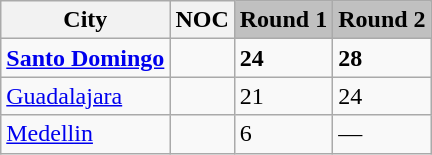<table class="wikitable">
<tr>
<th>City</th>
<th>NOC</th>
<td bgcolor="silver"><strong>Round 1</strong></td>
<td bgcolor="silver"><strong>Round 2</strong></td>
</tr>
<tr>
<td><strong><a href='#'>Santo Domingo</a></strong></td>
<td><strong></strong></td>
<td><strong>24</strong></td>
<td><strong>28</strong></td>
</tr>
<tr>
<td><a href='#'>Guadalajara</a></td>
<td></td>
<td>21</td>
<td>24</td>
</tr>
<tr>
<td><a href='#'>Medellin</a></td>
<td></td>
<td>6</td>
<td>—</td>
</tr>
</table>
